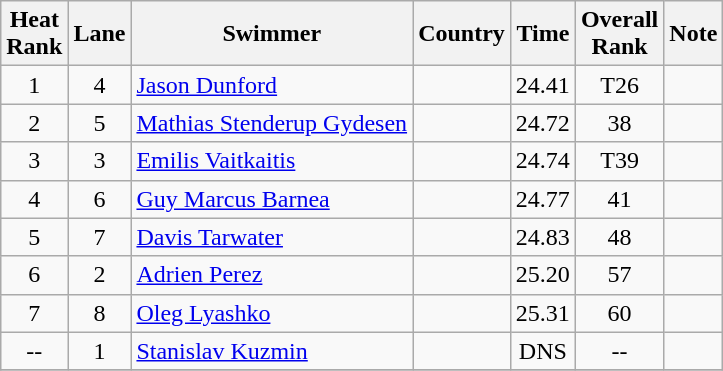<table class="wikitable" style="text-align:center">
<tr>
<th>Heat <br>Rank</th>
<th>Lane</th>
<th>Swimmer</th>
<th>Country</th>
<th>Time</th>
<th>Overall<br>Rank</th>
<th>Note</th>
</tr>
<tr>
<td>1</td>
<td>4</td>
<td align=left><a href='#'>Jason Dunford</a></td>
<td align=left></td>
<td>24.41</td>
<td>T26</td>
<td></td>
</tr>
<tr>
<td>2</td>
<td>5</td>
<td align=left><a href='#'>Mathias Stenderup Gydesen</a></td>
<td align=left></td>
<td>24.72</td>
<td>38</td>
<td></td>
</tr>
<tr>
<td>3</td>
<td>3</td>
<td align=left><a href='#'>Emilis Vaitkaitis</a></td>
<td align=left></td>
<td>24.74</td>
<td>T39</td>
<td></td>
</tr>
<tr>
<td>4</td>
<td>6</td>
<td align=left><a href='#'>Guy Marcus Barnea</a></td>
<td align=left></td>
<td>24.77</td>
<td>41</td>
<td></td>
</tr>
<tr>
<td>5</td>
<td>7</td>
<td align=left><a href='#'>Davis Tarwater</a></td>
<td align=left></td>
<td>24.83</td>
<td>48</td>
<td></td>
</tr>
<tr>
<td>6</td>
<td>2</td>
<td align=left><a href='#'>Adrien Perez</a></td>
<td align=left></td>
<td>25.20</td>
<td>57</td>
<td></td>
</tr>
<tr>
<td>7</td>
<td>8</td>
<td align=left><a href='#'>Oleg Lyashko</a></td>
<td align=left></td>
<td>25.31</td>
<td>60</td>
<td></td>
</tr>
<tr>
<td>--</td>
<td>1</td>
<td align=left><a href='#'>Stanislav Kuzmin</a></td>
<td align=left></td>
<td>DNS</td>
<td>--</td>
<td></td>
</tr>
<tr>
</tr>
</table>
